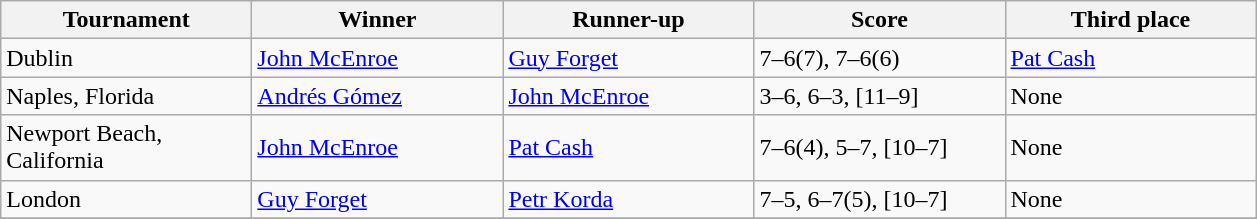<table class="wikitable">
<tr>
<th style="width:160px">Tournament</th>
<th style="width:160px">Winner</th>
<th style="width:160px">Runner-up</th>
<th style="width:160px" class="unsortable">Score</th>
<th style="width:160px">Third place</th>
</tr>
<tr>
<td>Dublin</td>
<td>  <a href='#'>John McEnroe</a></td>
<td>  <a href='#'>Guy Forget</a></td>
<td>7–6(7), 7–6(6)</td>
<td> <a href='#'>Pat Cash</a></td>
</tr>
<tr>
<td>Naples, Florida</td>
<td> <a href='#'>Andrés Gómez</a></td>
<td>  <a href='#'>John McEnroe</a></td>
<td>3–6, 6–3, [11–9]</td>
<td>None</td>
</tr>
<tr>
<td>Newport Beach, California</td>
<td>  <a href='#'>John McEnroe</a></td>
<td>  <a href='#'>Pat Cash</a></td>
<td>7–6(4), 5–7, [10–7]</td>
<td>None</td>
</tr>
<tr>
<td>London</td>
<td>  <a href='#'>Guy Forget</a></td>
<td>  <a href='#'>Petr Korda</a></td>
<td>7–5, 6–7(5), [10–7]</td>
<td>None</td>
</tr>
<tr>
</tr>
</table>
